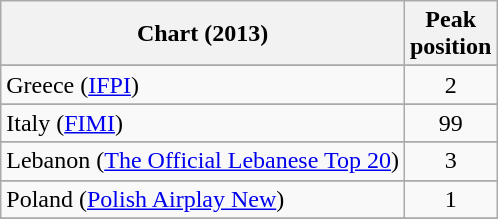<table class="wikitable sortable">
<tr>
<th align="left">Chart (2013)</th>
<th align="left">Peak<br>position</th>
</tr>
<tr>
</tr>
<tr>
</tr>
<tr>
</tr>
<tr>
</tr>
<tr>
</tr>
<tr>
</tr>
<tr>
</tr>
<tr>
<td>Greece (<a href='#'>IFPI</a>)</td>
<td style="text-align:center;">2</td>
</tr>
<tr>
</tr>
<tr>
<td>Italy (<a href='#'>FIMI</a>)</td>
<td style="text-align:center;">99</td>
</tr>
<tr>
</tr>
<tr>
<td>Lebanon (<a href='#'>The Official Lebanese Top 20</a>)</td>
<td style="text-align:center;">3</td>
</tr>
<tr>
</tr>
<tr>
<td>Poland (<a href='#'>Polish Airplay New</a>)</td>
<td align="center">1</td>
</tr>
<tr>
</tr>
<tr>
</tr>
<tr>
</tr>
<tr>
</tr>
<tr>
</tr>
<tr>
</tr>
</table>
